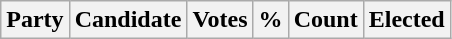<table class="wikitable">
<tr>
<th colspan="2">Party</th>
<th>Candidate</th>
<th>Votes</th>
<th>%</th>
<th>Count</th>
<th>Elected<br>









</th>
</tr>
</table>
